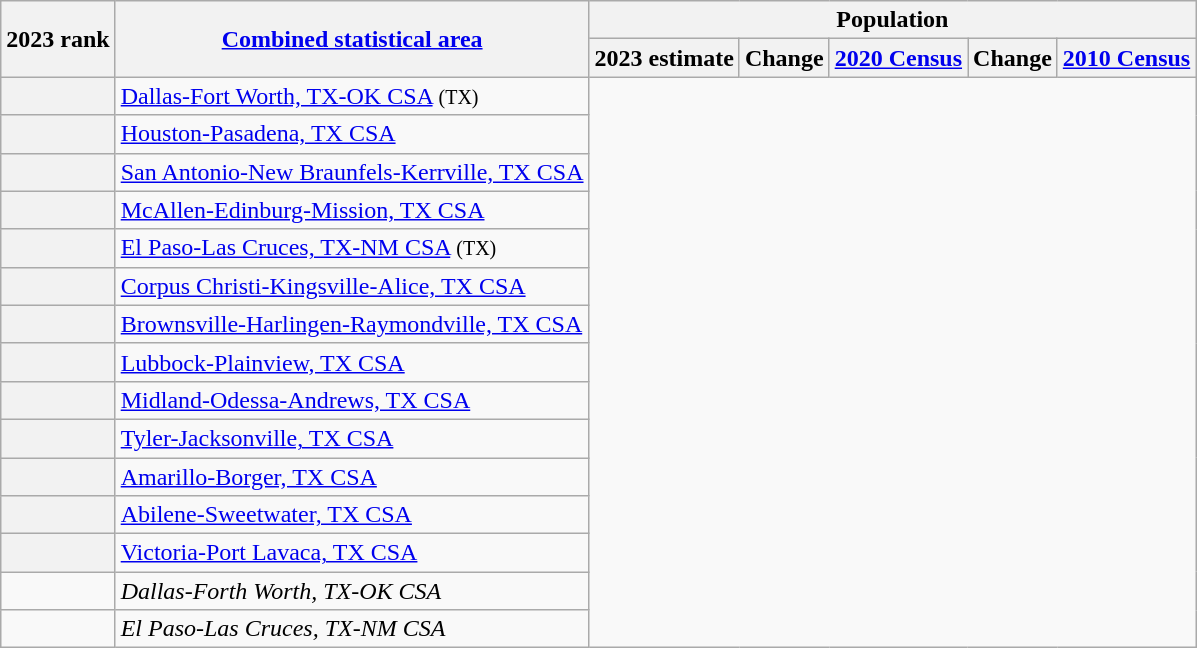<table class="wikitable sortable">
<tr>
<th scope=col rowspan=2>2023 rank</th>
<th scope=col rowspan=2><a href='#'>Combined statistical area</a></th>
<th colspan=5>Population</th>
</tr>
<tr>
<th scope=col>2023 estimate</th>
<th scope=col>Change</th>
<th scope=col><a href='#'>2020 Census</a></th>
<th scope=col>Change</th>
<th scope=col><a href='#'>2010 Census</a></th>
</tr>
<tr>
<th scope=row></th>
<td><a href='#'>Dallas-Fort Worth, TX-OK CSA</a> <small>(TX)</small><br></td>
</tr>
<tr>
<th scope=row></th>
<td><a href='#'>Houston-Pasadena, TX CSA</a><br></td>
</tr>
<tr>
<th scope=row></th>
<td><a href='#'>San Antonio-New Braunfels-Kerrville, TX CSA</a><br></td>
</tr>
<tr>
<th scope=row></th>
<td><a href='#'>McAllen-Edinburg-Mission, TX CSA</a><br></td>
</tr>
<tr>
<th scope=row></th>
<td><a href='#'>El Paso-Las Cruces, TX-NM CSA</a> <small>(TX)</small><br></td>
</tr>
<tr>
<th scope=row></th>
<td><a href='#'>Corpus Christi-Kingsville-Alice, TX CSA</a><br></td>
</tr>
<tr>
<th scope=row></th>
<td><a href='#'>Brownsville-Harlingen-Raymondville, TX CSA</a><br></td>
</tr>
<tr>
<th scope=row></th>
<td><a href='#'>Lubbock-Plainview, TX CSA</a><br></td>
</tr>
<tr>
<th scope=row></th>
<td><a href='#'>Midland-Odessa-Andrews, TX CSA</a><br></td>
</tr>
<tr>
<th scope=row></th>
<td><a href='#'>Tyler-Jacksonville, TX CSA</a><br></td>
</tr>
<tr>
<th scope=row></th>
<td><a href='#'>Amarillo-Borger, TX CSA</a><br></td>
</tr>
<tr>
<th scope=row></th>
<td><a href='#'>Abilene-Sweetwater, TX CSA</a><br></td>
</tr>
<tr>
<th scope=row></th>
<td><a href='#'>Victoria-Port Lavaca, TX CSA</a><br></td>
</tr>
<tr>
<td></td>
<td><em><span>Dallas-Forth Worth, TX-OK CSA</span></em><br></td>
</tr>
<tr>
<td></td>
<td><em><span>El Paso-Las Cruces, TX-NM CSA</span></em><br></td>
</tr>
</table>
